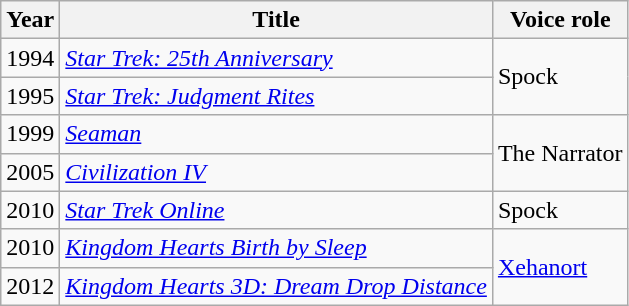<table class="wikitable sortable">
<tr>
<th>Year</th>
<th>Title</th>
<th>Voice role</th>
</tr>
<tr>
<td>1994</td>
<td><em><a href='#'>Star Trek: 25th Anniversary</a></em></td>
<td rowspan="2">Spock</td>
</tr>
<tr>
<td>1995</td>
<td><em><a href='#'>Star Trek: Judgment Rites</a></em></td>
</tr>
<tr>
<td>1999</td>
<td><em><a href='#'>Seaman</a></em></td>
<td rowspan="2">The Narrator</td>
</tr>
<tr>
<td>2005</td>
<td><em><a href='#'>Civilization IV</a></em></td>
</tr>
<tr>
<td>2010</td>
<td><em><a href='#'>Star Trek Online</a></em></td>
<td>Spock</td>
</tr>
<tr>
<td>2010</td>
<td><em><a href='#'>Kingdom Hearts Birth by Sleep</a></em></td>
<td rowspan="2"><a href='#'>Xehanort</a></td>
</tr>
<tr>
<td>2012</td>
<td><em><a href='#'>Kingdom Hearts 3D: Dream Drop Distance</a></em></td>
</tr>
</table>
